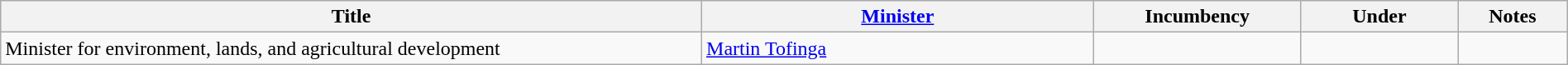<table class="wikitable" style="width:100%;">
<tr>
<th>Title</th>
<th style="width:25%;"><a href='#'>Minister</a></th>
<th style="width:160px;">Incumbency</th>
<th style="width:10%;">Under</th>
<th style="width:7%;">Notes</th>
</tr>
<tr>
<td>Minister for environment, lands, and agricultural development</td>
<td><a href='#'>Martin Tofinga</a></td>
<td></td>
<td></td>
<td></td>
</tr>
</table>
